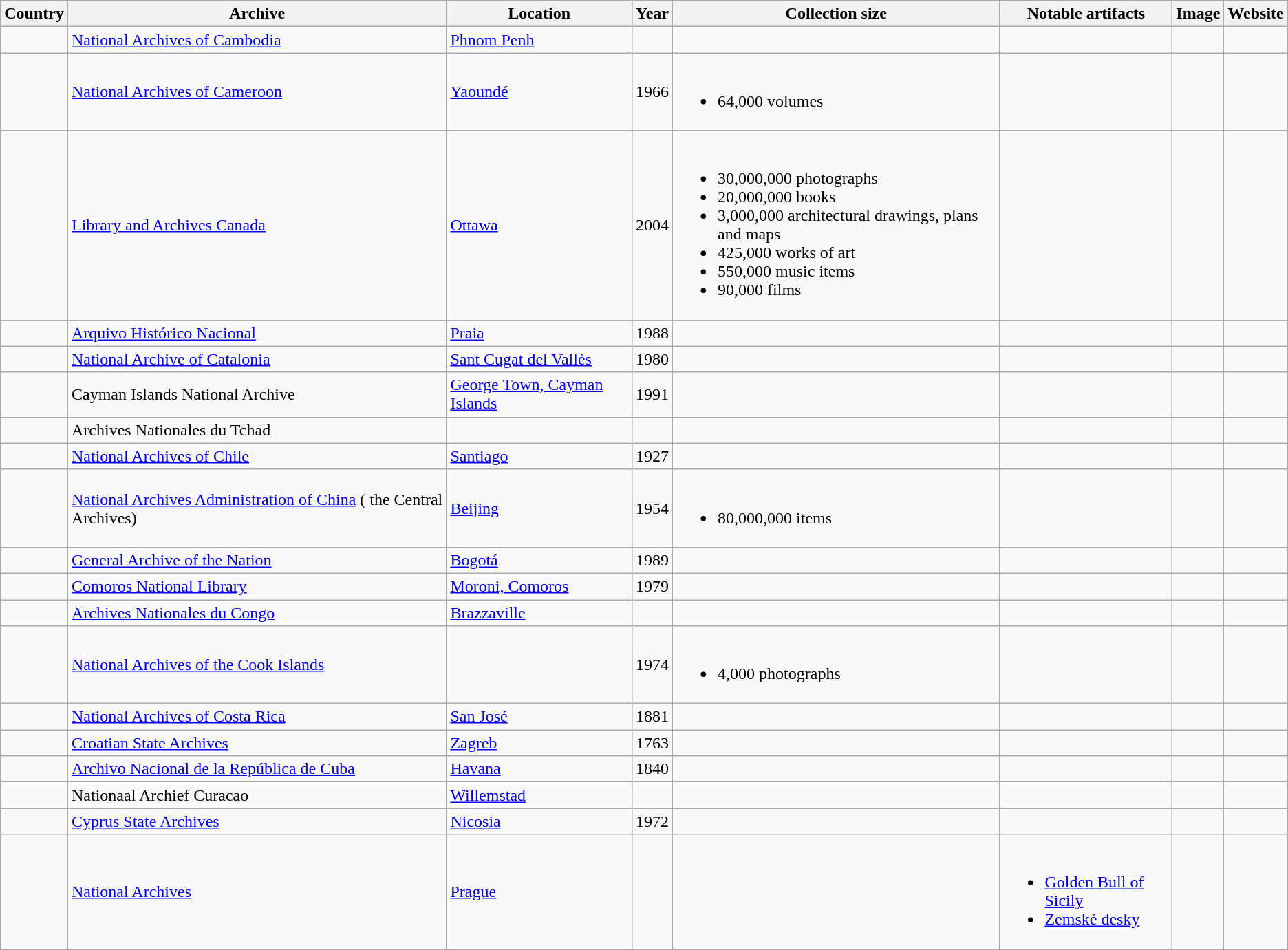<table class="wikitable">
<tr>
<th>Country</th>
<th>Archive</th>
<th>Location</th>
<th>Year</th>
<th>Collection size</th>
<th>Notable artifacts</th>
<th>Image</th>
<th>Website</th>
</tr>
<tr>
<td></td>
<td><a href='#'>National Archives of Cambodia</a></td>
<td><a href='#'>Phnom Penh</a></td>
<td></td>
<td></td>
<td></td>
<td></td>
<td></td>
</tr>
<tr>
<td></td>
<td><a href='#'>National Archives of Cameroon</a></td>
<td><a href='#'>Yaoundé</a></td>
<td>1966</td>
<td><br><ul><li>64,000 volumes</li></ul></td>
<td></td>
<td></td>
<td></td>
</tr>
<tr>
<td></td>
<td><a href='#'>Library and Archives Canada</a></td>
<td><a href='#'>Ottawa</a></td>
<td>2004</td>
<td><br><ul><li>30,000,000 photographs</li><li>20,000,000 books</li><li>3,000,000 architectural drawings, plans and maps</li><li>425,000 works of art</li><li>550,000 music items</li><li>90,000 films</li></ul></td>
<td></td>
<td></td>
<td></td>
</tr>
<tr>
<td></td>
<td><a href='#'>Arquivo Histórico Nacional</a></td>
<td><a href='#'>Praia</a></td>
<td>1988</td>
<td></td>
<td></td>
<td></td>
<td></td>
</tr>
<tr>
<td></td>
<td><a href='#'>National Archive of Catalonia</a></td>
<td><a href='#'>Sant Cugat del Vallès</a></td>
<td>1980</td>
<td></td>
<td></td>
<td></td>
<td></td>
</tr>
<tr>
<td></td>
<td>Cayman Islands National Archive</td>
<td><a href='#'>George Town, Cayman Islands</a></td>
<td>1991</td>
<td></td>
<td></td>
<td></td>
<td></td>
</tr>
<tr>
<td></td>
<td>Archives Nationales du Tchad</td>
<td></td>
<td></td>
<td></td>
<td></td>
<td></td>
<td></td>
</tr>
<tr>
<td></td>
<td><a href='#'>National Archives of Chile</a></td>
<td><a href='#'>Santiago</a></td>
<td>1927</td>
<td></td>
<td></td>
<td></td>
<td></td>
</tr>
<tr>
<td></td>
<td><a href='#'>National Archives Administration of China</a> ( the Central Archives)</td>
<td><a href='#'>Beijing</a></td>
<td>1954</td>
<td><br><ul><li>80,000,000 items</li></ul></td>
<td></td>
<td></td>
<td></td>
</tr>
<tr>
<td></td>
<td><a href='#'>General Archive of the Nation</a></td>
<td><a href='#'>Bogotá</a></td>
<td>1989</td>
<td></td>
<td></td>
<td></td>
<td></td>
</tr>
<tr>
<td></td>
<td><a href='#'>Comoros National Library</a></td>
<td><a href='#'>Moroni, Comoros</a></td>
<td>1979</td>
<td></td>
<td></td>
<td></td>
<td></td>
</tr>
<tr>
<td></td>
<td><a href='#'>Archives Nationales du Congo</a></td>
<td><a href='#'>Brazzaville</a></td>
<td></td>
<td></td>
<td></td>
<td></td>
<td></td>
</tr>
<tr>
<td></td>
<td><a href='#'>National Archives of the Cook Islands</a></td>
<td></td>
<td>1974</td>
<td><br><ul><li>4,000 photographs</li></ul></td>
<td></td>
<td></td>
<td></td>
</tr>
<tr>
<td></td>
<td><a href='#'>National Archives of Costa Rica</a></td>
<td><a href='#'>San José</a></td>
<td>1881</td>
<td></td>
<td></td>
<td></td>
<td></td>
</tr>
<tr>
<td></td>
<td><a href='#'>Croatian State Archives</a></td>
<td><a href='#'>Zagreb</a></td>
<td>1763</td>
<td></td>
<td></td>
<td></td>
<td></td>
</tr>
<tr>
<td></td>
<td><a href='#'>Archivo Nacional de la República de Cuba</a></td>
<td><a href='#'>Havana</a></td>
<td>1840</td>
<td></td>
<td></td>
<td></td>
<td></td>
</tr>
<tr>
<td></td>
<td>Nationaal Archief Curacao</td>
<td><a href='#'>Willemstad</a></td>
<td></td>
<td></td>
<td></td>
<td></td>
<td></td>
</tr>
<tr>
<td></td>
<td><a href='#'>Cyprus State Archives</a></td>
<td><a href='#'>Nicosia</a></td>
<td>1972</td>
<td></td>
<td></td>
<td></td>
<td></td>
</tr>
<tr>
<td></td>
<td><a href='#'>National Archives</a></td>
<td><a href='#'>Prague</a></td>
<td></td>
<td></td>
<td><br><ul><li><a href='#'>Golden Bull of Sicily</a></li><li><a href='#'>Zemské desky</a></li></ul></td>
<td></td>
<td></td>
</tr>
</table>
